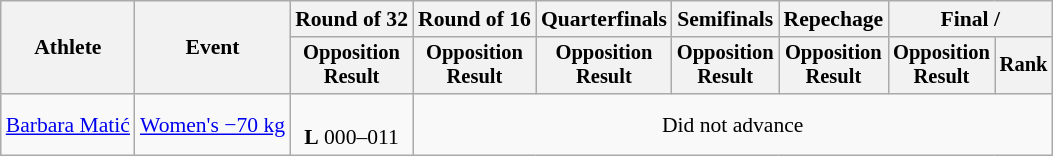<table class="wikitable" style="font-size:90%">
<tr>
<th rowspan="2">Athlete</th>
<th rowspan="2">Event</th>
<th>Round of 32</th>
<th>Round of 16</th>
<th>Quarterfinals</th>
<th>Semifinals</th>
<th>Repechage</th>
<th colspan=2>Final / </th>
</tr>
<tr style="font-size:95%">
<th>Opposition<br>Result</th>
<th>Opposition<br>Result</th>
<th>Opposition<br>Result</th>
<th>Opposition<br>Result</th>
<th>Opposition<br>Result</th>
<th>Opposition<br>Result</th>
<th>Rank</th>
</tr>
<tr align=center>
<td align=left><a href='#'>Barbara Matić</a></td>
<td align=left><a href='#'>Women's −70 kg</a></td>
<td><br><strong>L</strong> 000–011</td>
<td colspan=6>Did not advance</td>
</tr>
</table>
